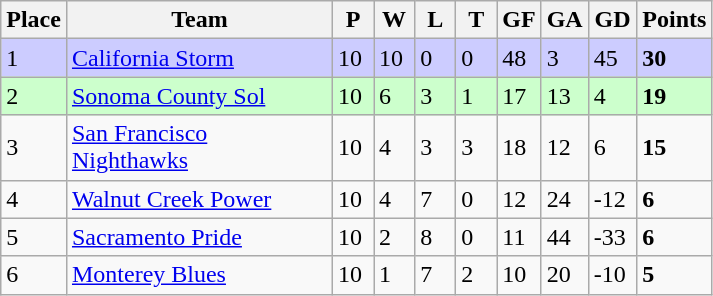<table class="wikitable">
<tr>
<th>Place</th>
<th width="170">Team</th>
<th width="20">P</th>
<th width="20">W</th>
<th width="20">L</th>
<th width="20">T</th>
<th width="20">GF</th>
<th width="20">GA</th>
<th width="25">GD</th>
<th>Points</th>
</tr>
<tr bgcolor=#ccccff>
<td>1</td>
<td><a href='#'>California Storm</a></td>
<td>10</td>
<td>10</td>
<td>0</td>
<td>0</td>
<td>48</td>
<td>3</td>
<td>45</td>
<td><strong>30</strong></td>
</tr>
<tr bgcolor=ccffcc>
<td>2</td>
<td><a href='#'>Sonoma County Sol</a></td>
<td>10</td>
<td>6</td>
<td>3</td>
<td>1</td>
<td>17</td>
<td>13</td>
<td>4</td>
<td><strong>19</strong></td>
</tr>
<tr>
<td>3</td>
<td><a href='#'>San Francisco Nighthawks</a></td>
<td>10</td>
<td>4</td>
<td>3</td>
<td>3</td>
<td>18</td>
<td>12</td>
<td>6</td>
<td><strong>15</strong></td>
</tr>
<tr>
<td>4</td>
<td><a href='#'>Walnut Creek Power</a></td>
<td>10</td>
<td>4</td>
<td>7</td>
<td>0</td>
<td>12</td>
<td>24</td>
<td>-12</td>
<td><strong>6</strong></td>
</tr>
<tr>
<td>5</td>
<td><a href='#'>Sacramento Pride</a></td>
<td>10</td>
<td>2</td>
<td>8</td>
<td>0</td>
<td>11</td>
<td>44</td>
<td>-33</td>
<td><strong>6</strong></td>
</tr>
<tr>
<td>6</td>
<td><a href='#'>Monterey Blues</a></td>
<td>10</td>
<td>1</td>
<td>7</td>
<td>2</td>
<td>10</td>
<td>20</td>
<td>-10</td>
<td><strong>5</strong></td>
</tr>
</table>
